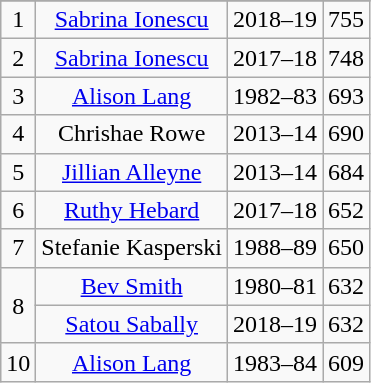<table class="wikitable">
<tr>
</tr>
<tr align=center>
<td>1</td>
<td><a href='#'>Sabrina Ionescu</a></td>
<td>2018–19</td>
<td>755</td>
</tr>
<tr align=center>
<td>2</td>
<td><a href='#'>Sabrina Ionescu</a></td>
<td>2017–18</td>
<td>748</td>
</tr>
<tr align=center>
<td>3</td>
<td><a href='#'>Alison Lang</a></td>
<td>1982–83</td>
<td>693</td>
</tr>
<tr align=center>
<td>4</td>
<td>Chrishae Rowe</td>
<td>2013–14</td>
<td>690</td>
</tr>
<tr align=center>
<td>5</td>
<td><a href='#'>Jillian Alleyne</a></td>
<td>2013–14</td>
<td>684</td>
</tr>
<tr align=center>
<td>6</td>
<td><a href='#'>Ruthy Hebard</a></td>
<td>2017–18</td>
<td>652</td>
</tr>
<tr align=center>
<td>7</td>
<td>Stefanie Kasperski</td>
<td>1988–89</td>
<td>650</td>
</tr>
<tr align=center>
<td rowspan=2>8</td>
<td><a href='#'>Bev Smith</a></td>
<td>1980–81</td>
<td>632</td>
</tr>
<tr align=center>
<td><a href='#'>Satou Sabally</a></td>
<td>2018–19</td>
<td>632</td>
</tr>
<tr align=center>
<td>10</td>
<td><a href='#'>Alison Lang</a></td>
<td>1983–84</td>
<td>609</td>
</tr>
</table>
